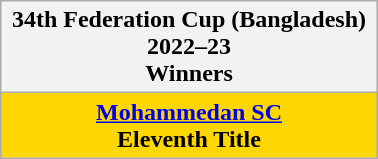<table class="wikitable" style="text-align: center; margin: 0 auto; width: 20%">
<tr>
<th>34th Federation Cup (Bangladesh) 2022–23 <br>Winners</th>
</tr>
<tr bgcolor=gold>
<td><strong><a href='#'>Mohammedan SC</a></strong><br><strong> Eleventh Title</strong></td>
</tr>
</table>
